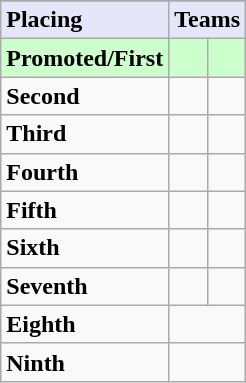<table class=wikitable>
<tr>
</tr>
<tr style="background: #E6E6FA;">
<td><strong>Placing</strong></td>
<td colspan="2" style="text-align:center"><strong>Teams</strong></td>
</tr>
<tr style="background: #ccffcc;">
<td><strong>Promoted/First</strong></td>
<td><strong></strong></td>
<td><strong></strong></td>
</tr>
<tr>
<td><strong>Second</strong></td>
<td></td>
<td></td>
</tr>
<tr>
<td><strong>Third</strong></td>
<td></td>
<td></td>
</tr>
<tr>
<td><strong>Fourth</strong></td>
<td></td>
<td></td>
</tr>
<tr>
<td><strong>Fifth</strong></td>
<td></td>
<td></td>
</tr>
<tr>
<td><strong>Sixth</strong></td>
<td></td>
<td></td>
</tr>
<tr>
<td><strong>Seventh</strong></td>
<td></td>
<td></td>
</tr>
<tr>
<td><strong>Eighth</strong></td>
<td colspan=2></td>
</tr>
<tr>
<td><strong>Ninth</strong></td>
<td colspan=2></td>
</tr>
</table>
